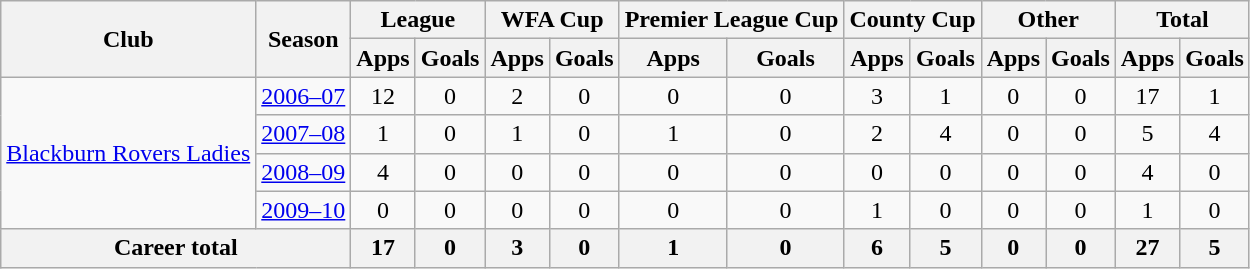<table class="wikitable" border="1" style="text-align: center;">
<tr>
<th rowspan="2">Club</th>
<th rowspan="2">Season</th>
<th colspan="2">League</th>
<th colspan="2">WFA Cup</th>
<th colspan="2">Premier League Cup</th>
<th colspan="2">County Cup</th>
<th colspan="2">Other</th>
<th colspan="2">Total</th>
</tr>
<tr>
<th>Apps</th>
<th>Goals</th>
<th>Apps</th>
<th>Goals</th>
<th>Apps</th>
<th>Goals</th>
<th>Apps</th>
<th>Goals</th>
<th>Apps</th>
<th>Goals</th>
<th>Apps</th>
<th>Goals</th>
</tr>
<tr>
<td rowspan="4" valign="center"><a href='#'>Blackburn Rovers Ladies</a></td>
<td><a href='#'>2006–07</a></td>
<td>12</td>
<td>0</td>
<td>2</td>
<td>0</td>
<td>0</td>
<td>0</td>
<td>3</td>
<td>1</td>
<td>0</td>
<td>0</td>
<td>17</td>
<td>1</td>
</tr>
<tr>
<td><a href='#'>2007–08</a></td>
<td>1</td>
<td>0</td>
<td>1</td>
<td>0</td>
<td>1</td>
<td>0</td>
<td>2</td>
<td>4</td>
<td>0</td>
<td>0</td>
<td>5</td>
<td>4</td>
</tr>
<tr>
<td><a href='#'>2008–09</a></td>
<td>4</td>
<td>0</td>
<td>0</td>
<td>0</td>
<td>0</td>
<td>0</td>
<td>0</td>
<td>0</td>
<td>0</td>
<td>0</td>
<td>4</td>
<td>0</td>
</tr>
<tr>
<td><a href='#'>2009–10</a></td>
<td>0</td>
<td>0</td>
<td>0</td>
<td>0</td>
<td>0</td>
<td>0</td>
<td>1</td>
<td>0</td>
<td>0</td>
<td>0</td>
<td>1</td>
<td>0</td>
</tr>
<tr>
<th colspan="2">Career total</th>
<th>17</th>
<th>0</th>
<th>3</th>
<th>0</th>
<th>1</th>
<th>0</th>
<th>6</th>
<th>5</th>
<th>0</th>
<th>0</th>
<th>27</th>
<th>5</th>
</tr>
</table>
